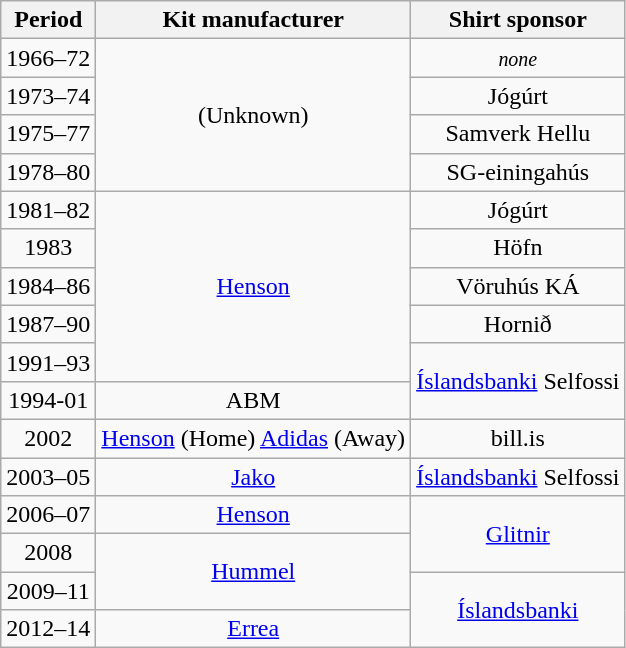<table class="wikitable" style="text-align:center;margin-left:1em;float:">
<tr>
<th>Period</th>
<th>Kit manufacturer</th>
<th>Shirt sponsor</th>
</tr>
<tr>
<td>1966–72</td>
<td rowspan=4>(Unknown)</td>
<td><small><em>none</em></small></td>
</tr>
<tr>
<td>1973–74</td>
<td>Jógúrt</td>
</tr>
<tr>
<td>1975–77</td>
<td>Samverk Hellu</td>
</tr>
<tr>
<td>1978–80</td>
<td>SG-einingahús</td>
</tr>
<tr>
<td>1981–82</td>
<td rowspan=5><a href='#'>Henson</a></td>
<td>Jógúrt</td>
</tr>
<tr>
<td>1983</td>
<td>Höfn</td>
</tr>
<tr>
<td>1984–86</td>
<td>Vöruhús KÁ</td>
</tr>
<tr>
<td>1987–90</td>
<td>Hornið</td>
</tr>
<tr>
<td>1991–93</td>
<td rowspan=2><a href='#'>Íslandsbanki</a> Selfossi</td>
</tr>
<tr>
<td>1994-01</td>
<td>ABM</td>
</tr>
<tr>
<td>2002</td>
<td><a href='#'>Henson</a> (Home) <a href='#'>Adidas</a> (Away)</td>
<td>bill.is</td>
</tr>
<tr>
<td>2003–05</td>
<td><a href='#'>Jako</a></td>
<td><a href='#'>Íslandsbanki</a> Selfossi</td>
</tr>
<tr>
<td>2006–07</td>
<td><a href='#'>Henson</a></td>
<td rowspan=2><a href='#'>Glitnir</a></td>
</tr>
<tr>
<td>2008</td>
<td rowspan=2><a href='#'>Hummel</a></td>
</tr>
<tr>
<td>2009–11</td>
<td rowspan=2><a href='#'>Íslandsbanki</a></td>
</tr>
<tr>
<td>2012–14</td>
<td><a href='#'>Errea</a></td>
</tr>
</table>
